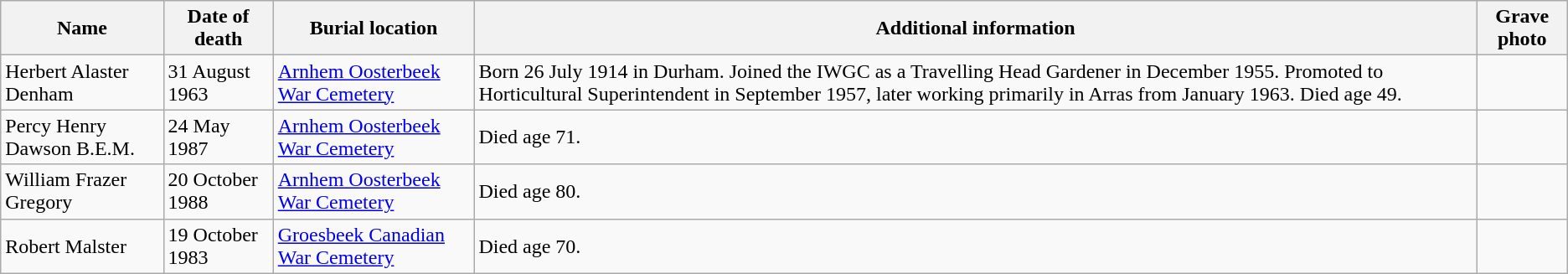<table class="wikitable">
<tr>
<th>Name</th>
<th>Date of death</th>
<th>Burial location</th>
<th>Additional information</th>
<th>Grave photo</th>
</tr>
<tr>
<td>Herbert Alaster Denham</td>
<td>31 August 1963</td>
<td><a href='#'>Arnhem Oosterbeek War Cemetery</a></td>
<td>Born 26 July 1914 in Durham. Joined the IWGC as a Travelling Head Gardener in December 1955. Promoted to Horticultural Superintendent in September 1957, later working primarily in Arras from January 1963. Died age 49.</td>
<td></td>
</tr>
<tr>
<td>Percy Henry Dawson B.E.M.</td>
<td>24 May 1987</td>
<td><a href='#'>Arnhem Oosterbeek War Cemetery</a></td>
<td>Died age 71.</td>
<td></td>
</tr>
<tr>
<td>William Frazer Gregory</td>
<td>20 October 1988</td>
<td><a href='#'>Arnhem Oosterbeek War Cemetery</a></td>
<td>Died age 80.</td>
<td></td>
</tr>
<tr>
<td>Robert Malster</td>
<td>19 October 1983</td>
<td><a href='#'>Groesbeek Canadian War Cemetery</a></td>
<td>Died age 70.</td>
<td></td>
</tr>
</table>
